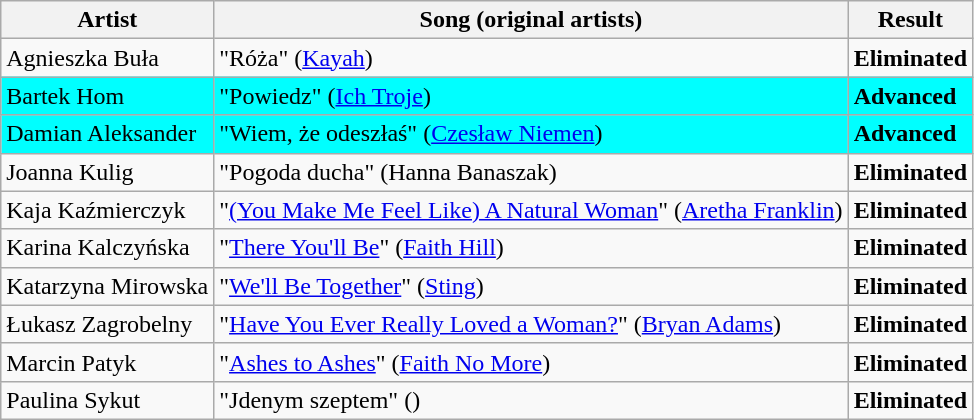<table class=wikitable>
<tr>
<th>Artist</th>
<th>Song (original artists)</th>
<th>Result</th>
</tr>
<tr>
<td>Agnieszka Buła</td>
<td>"Róża" (<a href='#'>Kayah</a>)</td>
<td><strong>Eliminated</strong></td>
</tr>
<tr style="background:cyan;">
<td>Bartek Hom</td>
<td>"Powiedz" (<a href='#'>Ich Troje</a>)</td>
<td><strong>Advanced</strong></td>
</tr>
<tr style="background:cyan;">
<td>Damian Aleksander</td>
<td>"Wiem, że odeszłaś" (<a href='#'>Czesław Niemen</a>)</td>
<td><strong>Advanced</strong></td>
</tr>
<tr>
<td>Joanna Kulig</td>
<td>"Pogoda ducha" (Hanna Banaszak)</td>
<td><strong>Eliminated</strong></td>
</tr>
<tr>
<td>Kaja Kaźmierczyk</td>
<td>"<a href='#'>(You Make Me Feel Like) A Natural Woman</a>" (<a href='#'>Aretha Franklin</a>)</td>
<td><strong>Eliminated</strong></td>
</tr>
<tr>
<td>Karina Kalczyńska</td>
<td>"<a href='#'>There You'll Be</a>" (<a href='#'>Faith Hill</a>)</td>
<td><strong>Eliminated</strong></td>
</tr>
<tr>
<td>Katarzyna Mirowska</td>
<td>"<a href='#'>We'll Be Together</a>" (<a href='#'>Sting</a>)</td>
<td><strong>Eliminated</strong></td>
</tr>
<tr>
<td>Łukasz Zagrobelny</td>
<td>"<a href='#'>Have You Ever Really Loved a Woman?</a>" (<a href='#'>Bryan Adams</a>)</td>
<td><strong>Eliminated</strong></td>
</tr>
<tr>
<td>Marcin Patyk</td>
<td>"<a href='#'>Ashes to Ashes</a>" (<a href='#'>Faith No More</a>)</td>
<td><strong>Eliminated</strong></td>
</tr>
<tr>
<td>Paulina Sykut</td>
<td>"Jdenym szeptem" ()</td>
<td><strong>Eliminated</strong></td>
</tr>
</table>
